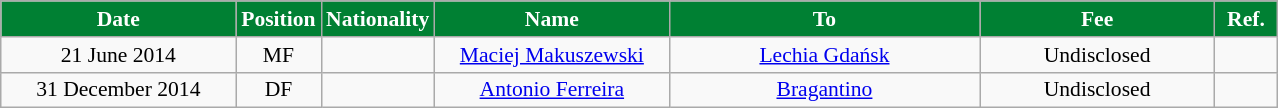<table class="wikitable"  style="text-align:center; font-size:90%; ">
<tr>
<th style="background:#008033; color:white; width:150px;">Date</th>
<th style="background:#008033; color:white; width:50px;">Position</th>
<th style="background:#008033; color:white; width:50px;">Nationality</th>
<th style="background:#008033; color:white; width:150px;">Name</th>
<th style="background:#008033; color:white; width:200px;">To</th>
<th style="background:#008033; color:white; width:150px;">Fee</th>
<th style="background:#008033; color:white; width:35px;">Ref.</th>
</tr>
<tr>
<td>21 June 2014</td>
<td>MF</td>
<td></td>
<td><a href='#'>Maciej Makuszewski</a></td>
<td><a href='#'>Lechia Gdańsk</a></td>
<td>Undisclosed</td>
<td></td>
</tr>
<tr>
<td>31 December 2014</td>
<td>DF</td>
<td></td>
<td><a href='#'>Antonio Ferreira</a></td>
<td><a href='#'>Bragantino</a></td>
<td>Undisclosed</td>
<td></td>
</tr>
</table>
